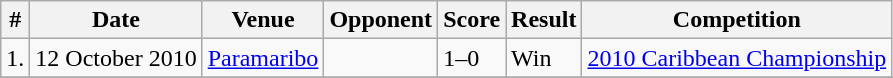<table class="wikitable">
<tr>
<th>#</th>
<th>Date</th>
<th>Venue</th>
<th>Opponent</th>
<th>Score</th>
<th>Result</th>
<th>Competition</th>
</tr>
<tr>
<td>1.</td>
<td>12 October 2010</td>
<td><a href='#'>Paramaribo</a></td>
<td></td>
<td>1–0</td>
<td>Win</td>
<td><a href='#'>2010 Caribbean Championship</a></td>
</tr>
<tr>
</tr>
</table>
